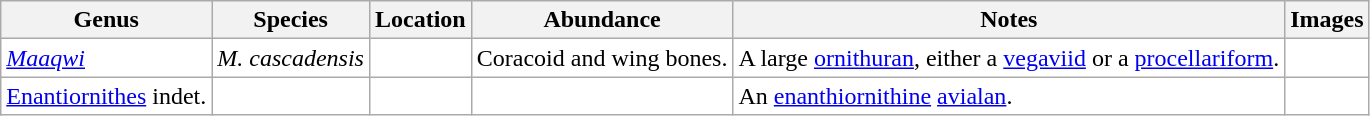<table class="wikitable" style="background:white">
<tr>
<th>Genus</th>
<th>Species</th>
<th>Location</th>
<th>Abundance</th>
<th>Notes</th>
<th>Images</th>
</tr>
<tr>
<td><em><a href='#'>Maaqwi</a></em></td>
<td><em>M. cascadensis</em></td>
<td></td>
<td>Coracoid and wing bones.</td>
<td>A large <a href='#'>ornithuran</a>, either a <a href='#'>vegaviid</a> or a <a href='#'>procellariform</a>.</td>
<td></td>
</tr>
<tr>
<td><a href='#'>Enantiornithes</a> indet.</td>
<td></td>
<td></td>
<td></td>
<td>An <a href='#'>enanthiornithine</a> <a href='#'>avialan</a>.</td>
<td></td>
</tr>
</table>
